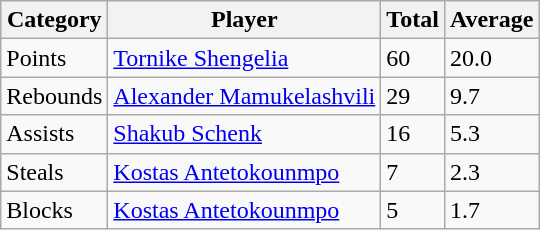<table class="wikitable">
<tr>
<th>Category</th>
<th>Player</th>
<th>Total</th>
<th>Average</th>
</tr>
<tr>
<td>Points</td>
<td> <a href='#'>Tornike Shengelia</a></td>
<td>60</td>
<td>20.0</td>
</tr>
<tr>
<td>Rebounds</td>
<td> <a href='#'>Alexander Mamukelashvili</a></td>
<td>29</td>
<td>9.7</td>
</tr>
<tr>
<td>Assists</td>
<td> <a href='#'>Shakub Schenk</a></td>
<td>16</td>
<td>5.3</td>
</tr>
<tr>
<td>Steals</td>
<td> <a href='#'>Kostas Antetokounmpo</a></td>
<td>7</td>
<td>2.3</td>
</tr>
<tr>
<td>Blocks</td>
<td> <a href='#'>Kostas Antetokounmpo</a></td>
<td>5</td>
<td>1.7</td>
</tr>
</table>
